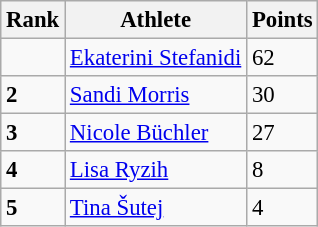<table class="wikitable" style="border-collapse: collapse; font-size: 95%;">
<tr>
<th>Rank</th>
<th>Athlete</th>
<th>Points</th>
</tr>
<tr>
<td></td>
<td><a href='#'>Ekaterini Stefanidi</a></td>
<td>62</td>
</tr>
<tr>
<td><strong>2</strong></td>
<td><a href='#'>Sandi Morris</a></td>
<td>30</td>
</tr>
<tr>
<td><strong>3</strong></td>
<td><a href='#'>Nicole Büchler</a></td>
<td>27</td>
</tr>
<tr>
<td><strong>4</strong></td>
<td><a href='#'>Lisa Ryzih</a></td>
<td>8</td>
</tr>
<tr>
<td><strong>5</strong></td>
<td><a href='#'>Tina Šutej</a></td>
<td>4</td>
</tr>
</table>
